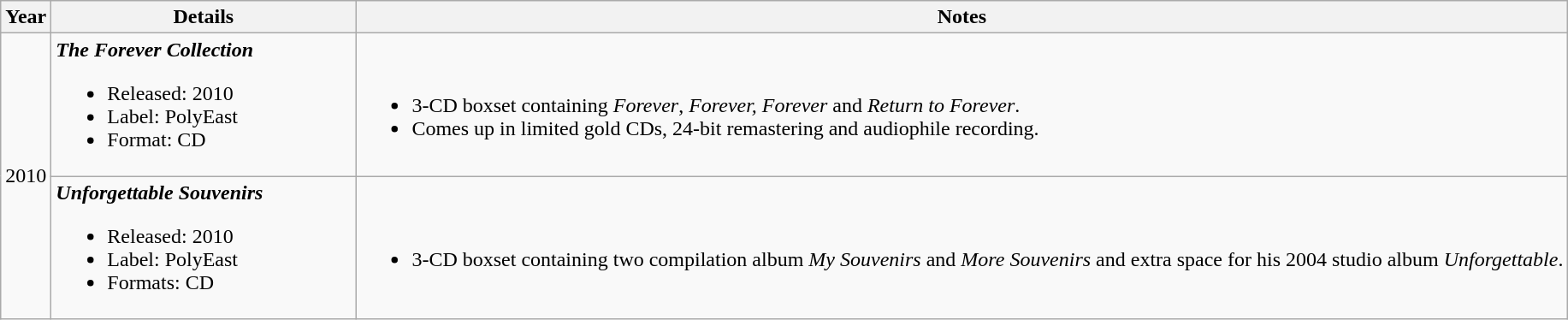<table class="wikitable">
<tr>
<th>Year</th>
<th style="width:230px;">Details</th>
<th>Notes</th>
</tr>
<tr>
<td rowspan=2>2010</td>
<td><strong><em>The Forever Collection</em></strong><br><ul><li>Released: 2010</li><li>Label: PolyEast</li><li>Format: CD</li></ul></td>
<td><br><ul><li>3-CD boxset containing <em>Forever</em>, <em>Forever, Forever</em> and <em>Return to Forever</em>.</li><li>Comes up in limited gold CDs, 24-bit remastering and audiophile recording.</li></ul></td>
</tr>
<tr>
<td><strong><em>Unforgettable Souvenirs</em></strong><br><ul><li>Released: 2010</li><li>Label: PolyEast</li><li>Formats: CD</li></ul></td>
<td><br><ul><li>3-CD boxset containing two compilation album <em>My Souvenirs</em> and <em>More Souvenirs</em> and extra space for his 2004 studio album <em>Unforgettable</em>.</li></ul></td>
</tr>
</table>
